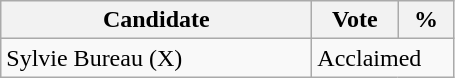<table class="wikitable">
<tr>
<th bgcolor="#DDDDFF" width="200px">Candidate</th>
<th bgcolor="#DDDDFF" width="50px">Vote</th>
<th bgcolor="#DDDDFF" width="30px">%</th>
</tr>
<tr>
<td>Sylvie Bureau (X)</td>
<td colspan="2">Acclaimed</td>
</tr>
</table>
